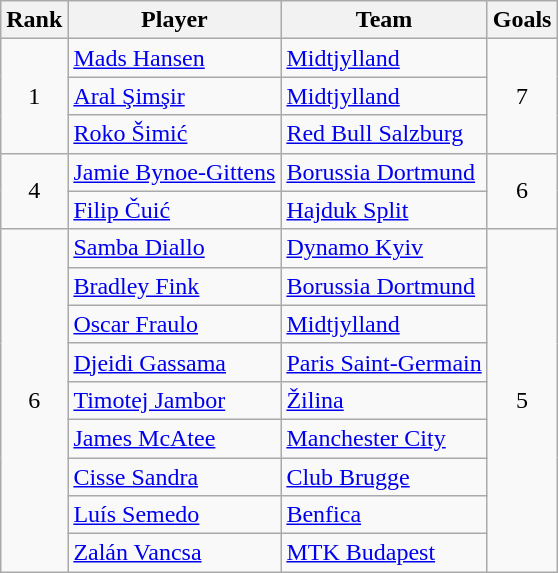<table class="wikitable" style="text-align:center">
<tr>
<th>Rank</th>
<th>Player</th>
<th>Team</th>
<th>Goals</th>
</tr>
<tr>
<td rowspan=3>1</td>
<td align=left> <a href='#'>Mads Hansen</a></td>
<td align=left> <a href='#'>Midtjylland</a></td>
<td rowspan=3>7</td>
</tr>
<tr>
<td align=left> <a href='#'>Aral Şimşir</a></td>
<td align=left> <a href='#'>Midtjylland</a></td>
</tr>
<tr>
<td align=left> <a href='#'>Roko Šimić</a></td>
<td align=left> <a href='#'>Red Bull Salzburg</a></td>
</tr>
<tr>
<td rowspan=2>4</td>
<td align=left> <a href='#'>Jamie Bynoe-Gittens</a></td>
<td align=left> <a href='#'>Borussia Dortmund</a></td>
<td rowspan=2>6</td>
</tr>
<tr>
<td align=left> <a href='#'>Filip Čuić</a></td>
<td align=left> <a href='#'>Hajduk Split</a></td>
</tr>
<tr>
<td rowspan=9>6</td>
<td align=left> <a href='#'>Samba Diallo</a></td>
<td align=left> <a href='#'>Dynamo Kyiv</a></td>
<td rowspan=9>5</td>
</tr>
<tr>
<td align=left> <a href='#'>Bradley Fink</a></td>
<td align=left> <a href='#'>Borussia Dortmund</a></td>
</tr>
<tr>
<td align=left> <a href='#'>Oscar Fraulo</a></td>
<td align=left> <a href='#'>Midtjylland</a></td>
</tr>
<tr>
<td align=left> <a href='#'>Djeidi Gassama</a></td>
<td align=left> <a href='#'>Paris Saint-Germain</a></td>
</tr>
<tr>
<td align=left> <a href='#'>Timotej Jambor</a></td>
<td align=left> <a href='#'>Žilina</a></td>
</tr>
<tr>
<td align=left> <a href='#'>James McAtee</a></td>
<td align=left> <a href='#'>Manchester City</a></td>
</tr>
<tr>
<td align=left> <a href='#'>Cisse Sandra</a></td>
<td align=left> <a href='#'>Club Brugge</a></td>
</tr>
<tr>
<td align=left> <a href='#'>Luís Semedo</a></td>
<td align=left> <a href='#'>Benfica</a></td>
</tr>
<tr>
<td align=left> <a href='#'>Zalán Vancsa</a></td>
<td align=left> <a href='#'>MTK Budapest</a></td>
</tr>
</table>
